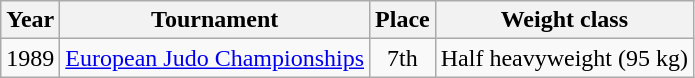<table class=wikitable>
<tr>
<th>Year</th>
<th>Tournament</th>
<th>Place</th>
<th>Weight class</th>
</tr>
<tr>
<td>1989</td>
<td><a href='#'>European Judo Championships</a></td>
<td align="center">7th</td>
<td>Half heavyweight (95 kg)</td>
</tr>
</table>
